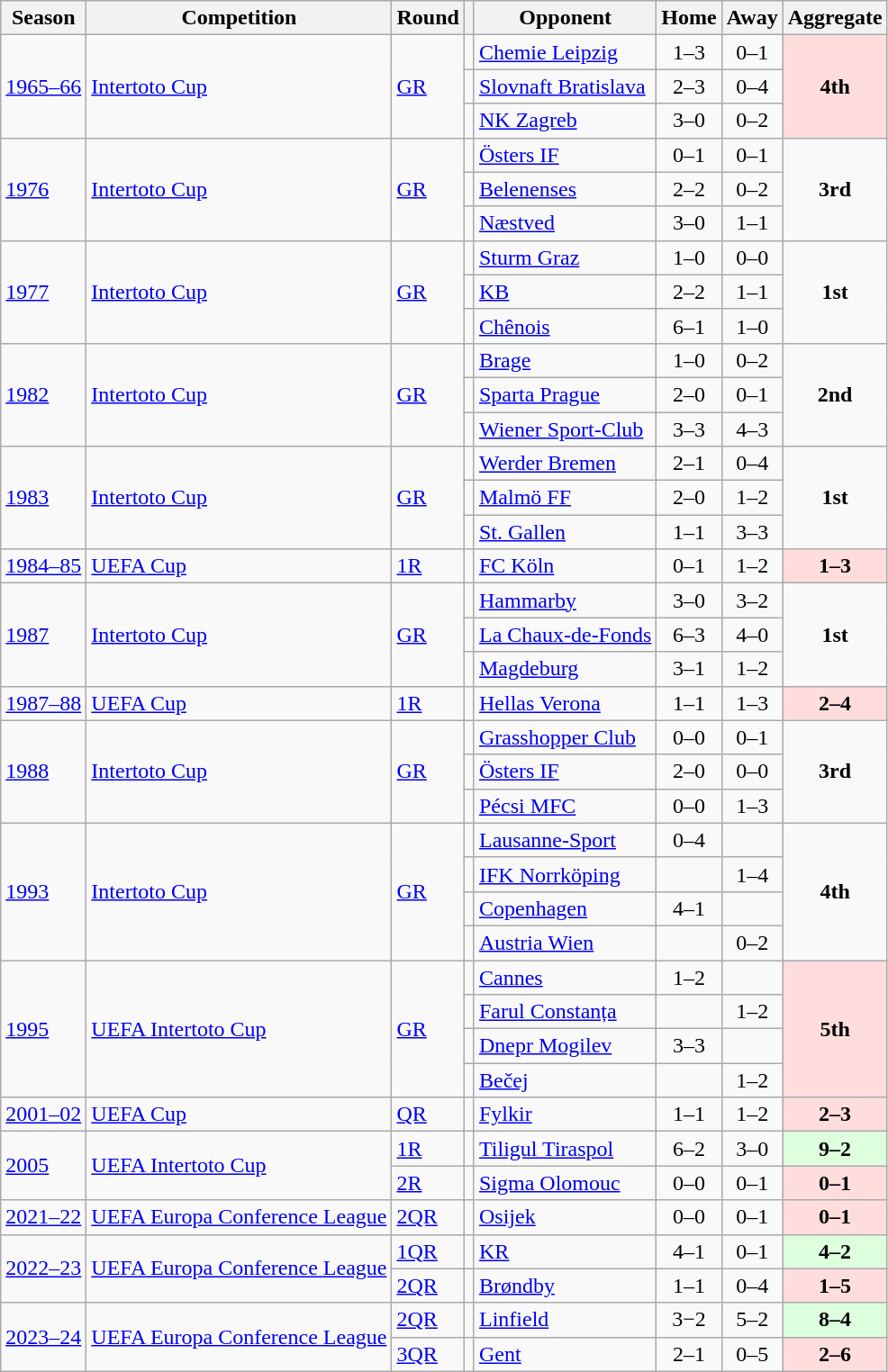<table class="wikitable">
<tr>
<th>Season</th>
<th>Competition</th>
<th>Round</th>
<th></th>
<th>Opponent</th>
<th>Home</th>
<th>Away</th>
<th>Aggregate</th>
</tr>
<tr>
<td rowspan="3"><a href='#'>1965–66</a></td>
<td rowspan=3><a href='#'>Intertoto Cup</a></td>
<td rowspan="3"><a href='#'>GR</a></td>
<td></td>
<td><a href='#'>Chemie Leipzig</a></td>
<td style="text-align:center;">1–3</td>
<td style="text-align:center;">0–1</td>
<td rowspan="3" style="background:#fdd; text-align:center;"><strong>4th</strong></td>
</tr>
<tr>
<td></td>
<td><a href='#'>Slovnaft Bratislava</a></td>
<td style="text-align:center;">2–3</td>
<td style="text-align:center;">0–4</td>
</tr>
<tr>
<td></td>
<td><a href='#'>NK Zagreb</a></td>
<td style="text-align:center;">3–0</td>
<td style="text-align:center;">0–2</td>
</tr>
<tr>
<td rowspan="3"><a href='#'>1976</a></td>
<td rowspan=3><a href='#'>Intertoto Cup</a></td>
<td rowspan="3"><a href='#'>GR</a></td>
<td></td>
<td><a href='#'>Östers IF</a></td>
<td style="text-align:center;">0–1</td>
<td style="text-align:center;">0–1</td>
<td rowspan="3" style="text-align:center;"><strong>3rd</strong></td>
</tr>
<tr>
<td></td>
<td><a href='#'>Belenenses</a></td>
<td style="text-align:center;">2–2</td>
<td style="text-align:center;">0–2</td>
</tr>
<tr>
<td></td>
<td><a href='#'>Næstved</a></td>
<td style="text-align:center;">3–0</td>
<td style="text-align:center;">1–1</td>
</tr>
<tr>
<td rowspan="3"><a href='#'>1977</a></td>
<td rowspan=3><a href='#'>Intertoto Cup</a></td>
<td rowspan="3"><a href='#'>GR</a></td>
<td></td>
<td><a href='#'>Sturm Graz</a></td>
<td style="text-align:center;">1–0</td>
<td style="text-align:center;">0–0</td>
<td rowspan="3" style="text-align:center;"><strong>1st</strong></td>
</tr>
<tr>
<td></td>
<td><a href='#'>KB</a></td>
<td style="text-align:center;">2–2</td>
<td style="text-align:center;">1–1</td>
</tr>
<tr>
<td></td>
<td><a href='#'>Chênois</a></td>
<td style="text-align:center;">6–1</td>
<td style="text-align:center;">1–0</td>
</tr>
<tr>
<td rowspan="3"><a href='#'>1982</a></td>
<td rowspan=3><a href='#'>Intertoto Cup</a></td>
<td rowspan="3"><a href='#'>GR</a></td>
<td></td>
<td><a href='#'>Brage</a></td>
<td style="text-align:center;">1–0</td>
<td style="text-align:center;">0–2</td>
<td rowspan="3" style="text-align:center;"><strong>2nd</strong></td>
</tr>
<tr>
<td></td>
<td><a href='#'>Sparta Prague</a></td>
<td style="text-align:center;">2–0</td>
<td style="text-align:center;">0–1</td>
</tr>
<tr>
<td></td>
<td><a href='#'>Wiener Sport-Club</a></td>
<td style="text-align:center;">3–3</td>
<td style="text-align:center;">4–3</td>
</tr>
<tr>
<td rowspan="3"><a href='#'>1983</a></td>
<td rowspan=3><a href='#'>Intertoto Cup</a></td>
<td rowspan="3"><a href='#'>GR</a></td>
<td></td>
<td><a href='#'>Werder Bremen</a></td>
<td style="text-align:center;">2–1</td>
<td style="text-align:center;">0–4</td>
<td rowspan="3" style="text-align:center;"><strong>1st</strong></td>
</tr>
<tr>
<td></td>
<td><a href='#'>Malmö FF</a></td>
<td style="text-align:center;">2–0</td>
<td style="text-align:center;">1–2</td>
</tr>
<tr>
<td></td>
<td><a href='#'>St. Gallen</a></td>
<td style="text-align:center;">1–1</td>
<td style="text-align:center;">3–3</td>
</tr>
<tr>
<td><a href='#'>1984–85</a></td>
<td><a href='#'>UEFA Cup</a></td>
<td><a href='#'>1R</a></td>
<td></td>
<td><a href='#'>FC Köln</a></td>
<td style="text-align:center;">0–1</td>
<td style="text-align:center;">1–2</td>
<td style="background:#fdd; text-align:center;"><strong>1–3</strong></td>
</tr>
<tr>
<td rowspan="3"><a href='#'>1987</a></td>
<td rowspan=3><a href='#'>Intertoto Cup</a></td>
<td rowspan="3"><a href='#'>GR</a></td>
<td></td>
<td><a href='#'>Hammarby</a></td>
<td style="text-align:center;">3–0</td>
<td style="text-align:center;">3–2</td>
<td rowspan="3" style="text-align:center;"><strong>1st</strong></td>
</tr>
<tr>
<td></td>
<td><a href='#'>La Chaux-de-Fonds</a></td>
<td style="text-align:center;">6–3</td>
<td style="text-align:center;">4–0</td>
</tr>
<tr>
<td></td>
<td><a href='#'>Magdeburg</a></td>
<td style="text-align:center;">3–1</td>
<td style="text-align:center;">1–2</td>
</tr>
<tr>
<td><a href='#'>1987–88</a></td>
<td><a href='#'>UEFA Cup</a></td>
<td><a href='#'>1R</a></td>
<td></td>
<td><a href='#'>Hellas Verona</a></td>
<td style="text-align:center;">1–1</td>
<td style="text-align:center;">1–3</td>
<td style="background:#fdd; text-align:center;"><strong>2–4</strong></td>
</tr>
<tr>
<td rowspan="3"><a href='#'>1988</a></td>
<td rowspan=3><a href='#'>Intertoto Cup</a></td>
<td rowspan="3"><a href='#'>GR</a></td>
<td></td>
<td><a href='#'>Grasshopper Club</a></td>
<td style="text-align:center;">0–0</td>
<td style="text-align:center;">0–1</td>
<td rowspan="3" style="text-align:center;"><strong>3rd</strong></td>
</tr>
<tr>
<td></td>
<td><a href='#'>Östers IF</a></td>
<td style="text-align:center;">2–0</td>
<td style="text-align:center;">0–0</td>
</tr>
<tr>
<td></td>
<td><a href='#'>Pécsi MFC</a></td>
<td style="text-align:center;">0–0</td>
<td style="text-align:center;">1–3</td>
</tr>
<tr>
<td rowspan="4"><a href='#'>1993</a></td>
<td rowspan=4><a href='#'>Intertoto Cup</a></td>
<td rowspan="4"><a href='#'>GR</a></td>
<td></td>
<td><a href='#'>Lausanne-Sport</a></td>
<td style="text-align:center;">0–4</td>
<td style="text-align:center;"></td>
<td rowspan="4" style="text-align:center;"><strong>4th</strong></td>
</tr>
<tr>
<td></td>
<td><a href='#'>IFK Norrköping</a></td>
<td style="text-align:center;"></td>
<td style="text-align:center;">1–4</td>
</tr>
<tr>
<td></td>
<td><a href='#'>Copenhagen</a></td>
<td style="text-align:center;">4–1</td>
<td style="text-align:center;"></td>
</tr>
<tr>
<td></td>
<td><a href='#'>Austria Wien</a></td>
<td style="text-align:center;"></td>
<td style="text-align:center;">0–2</td>
</tr>
<tr>
<td rowspan="4"><a href='#'>1995</a></td>
<td rowspan=4><a href='#'>UEFA Intertoto Cup</a></td>
<td rowspan="4"><a href='#'>GR</a></td>
<td></td>
<td><a href='#'>Cannes</a></td>
<td style="text-align:center;">1–2</td>
<td style="text-align:center;"></td>
<td rowspan="4" style="background:#fdd; text-align:center;"><strong>5th</strong></td>
</tr>
<tr>
<td></td>
<td><a href='#'>Farul Constanța</a></td>
<td style="text-align:center;"></td>
<td style="text-align:center;">1–2</td>
</tr>
<tr>
<td></td>
<td><a href='#'>Dnepr Mogilev</a></td>
<td style="text-align:center;">3–3</td>
<td style="text-align:center;"></td>
</tr>
<tr>
<td></td>
<td><a href='#'>Bečej</a></td>
<td style="text-align:center;"></td>
<td style="text-align:center;">1–2</td>
</tr>
<tr>
<td><a href='#'>2001–02</a></td>
<td><a href='#'>UEFA Cup</a></td>
<td><a href='#'>QR</a></td>
<td></td>
<td><a href='#'>Fylkir</a></td>
<td style="text-align:center;">1–1</td>
<td style="text-align:center;">1–2</td>
<td style="background:#fdd; text-align:center;"><strong>2–3</strong></td>
</tr>
<tr>
<td rowspan=2><a href='#'>2005</a></td>
<td rowspan=2><a href='#'>UEFA Intertoto Cup</a></td>
<td><a href='#'>1R</a></td>
<td></td>
<td><a href='#'>Tiligul Tiraspol</a></td>
<td style="text-align:center;">6–2</td>
<td style="text-align:center;">3–0</td>
<td style="background:#dfd; text-align:center;"><strong>9–2</strong></td>
</tr>
<tr>
<td><a href='#'>2R</a></td>
<td></td>
<td><a href='#'>Sigma Olomouc</a></td>
<td style="text-align:center;">0–0</td>
<td style="text-align:center;">0–1</td>
<td style="background:#fdd; text-align:center;"><strong>0–1</strong></td>
</tr>
<tr>
<td><a href='#'>2021–22</a></td>
<td><a href='#'>UEFA Europa Conference League</a></td>
<td><a href='#'>2QR</a></td>
<td></td>
<td><a href='#'>Osijek</a></td>
<td style="text-align:center;">0–0</td>
<td style="text-align:center;">0–1</td>
<td style="background:#fdd; text-align:center;"><strong>0–1</strong></td>
</tr>
<tr>
<td rowspan=2><a href='#'>2022–23</a></td>
<td rowspan=2><a href='#'>UEFA Europa Conference League</a></td>
<td><a href='#'>1QR</a></td>
<td></td>
<td><a href='#'>KR</a></td>
<td style="text-align:center;">4–1</td>
<td style="text-align:center;">0–1</td>
<td style="background:#dfd; text-align:center;"><strong>4–2</strong></td>
</tr>
<tr>
<td><a href='#'>2QR</a></td>
<td></td>
<td><a href='#'>Brøndby</a></td>
<td style="text-align:center;">1–1</td>
<td style="text-align:center;">0–4</td>
<td style="background:#fdd; text-align:center;"><strong>1–5</strong></td>
</tr>
<tr>
<td rowspan=2><a href='#'>2023–24</a></td>
<td rowspan=2><a href='#'>UEFA Europa Conference League</a></td>
<td><a href='#'>2QR</a></td>
<td></td>
<td><a href='#'>Linfield</a></td>
<td style="text-align:center;">3−2</td>
<td style="text-align:center;">5–2</td>
<td style="background:#dfd; text-align:center;"><strong>8–4</strong></td>
</tr>
<tr>
<td><a href='#'>3QR</a></td>
<td></td>
<td><a href='#'>Gent</a></td>
<td style="text-align:center;">2–1</td>
<td style="text-align:center;">0–5</td>
<td style="background:#fdd; text-align:center;"><strong>2–6</strong></td>
</tr>
</table>
